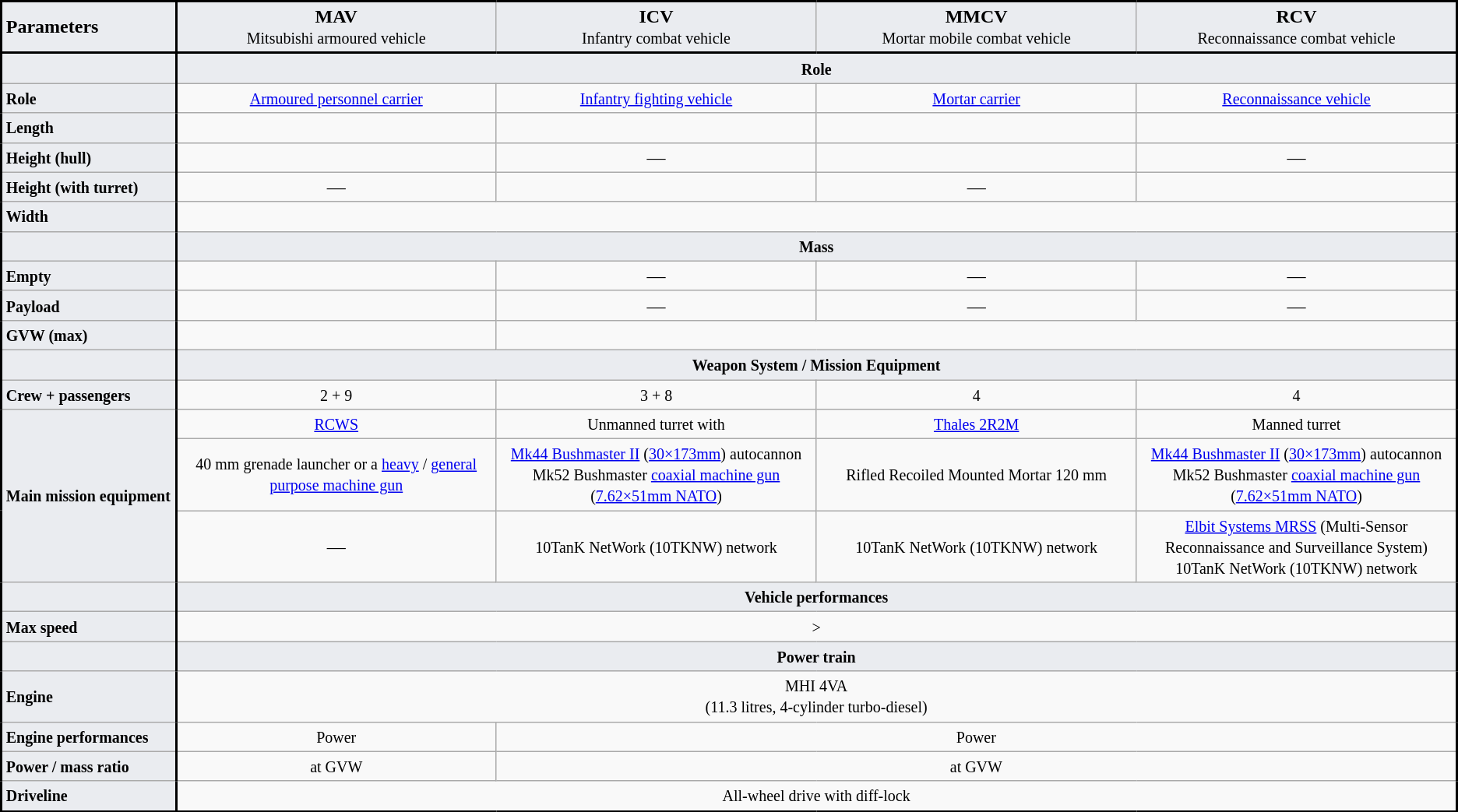<table class="wikitable">
<tr>
<td style="width:12%;background:#EAECF0;border-left:solid 2px black;border-top:solid 2px black;border-bottom:solid 2px black"><strong>Parameters</strong></td>
<td align="center" style="width:22%;background:#EAECF0; border-left:solid 2px black;border-top:solid 2px black;border-bottom:solid 2px black"><strong>MAV</strong><br><small>Mitsubishi armoured vehicle</small><br></td>
<td align="center" style="width:22%;background:#EAECF0; border-top:solid 2px black;border-bottom:solid 2px black"><strong>ICV</strong><br><small>Infantry combat vehicle</small><br></td>
<td align="center" style="width:22%;background:#EAECF0; border-top:solid 2px black;border-bottom:solid 2px black"><strong>MMCV</strong><br><small>Mortar mobile combat vehicle</small><br></td>
<td align="center" style="width:22%;background:#EAECF0; border-right:solid 2px black;border-top:solid 2px black;border-bottom:solid 2px black"><strong>RCV</strong><br><small>Reconnaissance combat vehicle</small><br></td>
</tr>
<tr>
<td style="background:#EAECF0;border-left:solid 2px black;border-right:solid 2px black"></td>
<td colspan="4" align="center" style="background:#EAECF0;border-right:solid 2px black"><strong><small>Role</small></strong></td>
</tr>
<tr>
<td style="background:#EAECF0;border-left:solid 2px black;border-right:solid 2px black"><strong><small>Role</small></strong></td>
<td align="center"><small><a href='#'>Armoured personnel carrier</a></small></td>
<td align="center"><small><a href='#'>Infantry fighting vehicle</a></small></td>
<td align="center"><small><a href='#'>Mortar carrier</a></small></td>
<td align="center" style="border-right:solid 2px black"><small><a href='#'>Reconnaissance vehicle</a></small></td>
</tr>
<tr>
<td style="background:#EAECF0;border-left:solid 2px black;border-right:solid 2px black"><strong><small>Length</small></strong></td>
<td align="center"><small></small></td>
<td align="center"><small></small></td>
<td align="center"><small></small></td>
<td align="center" style="border-right:solid 2px black"><small></small></td>
</tr>
<tr>
<td style="background:#EAECF0;border-left:solid 2px black;border-right:solid 2px black"><strong><small>Height (hull)</small></strong></td>
<td align="center"><small></small></td>
<td align="center">—</td>
<td align="center"><small></small></td>
<td align="center" style="border-right:solid 2px black">—</td>
</tr>
<tr>
<td style="background:#EAECF0;border-left:solid 2px black;border-right:solid 2px black"><strong><small>Height (with turret)</small></strong></td>
<td align="center">—</td>
<td align="center"><small></small></td>
<td align="center">—</td>
<td align="center" style="border-right:solid 2px black"><small></small></td>
</tr>
<tr>
<td style="background:#EAECF0;border-left:solid 2px black;border-right:solid 2px black"><strong><small>Width</small></strong></td>
<td colspan="4" align="center" style="border-right:solid 2px black"><small></small></td>
</tr>
<tr>
<td style="background:#EAECF0;border-left:solid 2px black;border-right:solid 2px black"></td>
<td colspan="4" align="center" style="background:#EAECF0;border-right:solid 2px black"><strong><small>Mass</small></strong></td>
</tr>
<tr>
<td style="background:#EAECF0;border-left:solid 2px black;border-right:solid 2px black"><strong><small>Empty</small></strong></td>
<td align="center"><small></small></td>
<td align="center">—</td>
<td align="center">—</td>
<td align="center" style="border-right:solid 2px black">—</td>
</tr>
<tr>
<td style="background:#EAECF0;border-left:solid 2px black;border-right:solid 2px black"><strong><small>Payload</small></strong></td>
<td align="center"><small></small></td>
<td align="center">—</td>
<td align="center">—</td>
<td align="center" style="border-right:solid 2px black">—</td>
</tr>
<tr>
<td style="background:#EAECF0;border-left:solid 2px black;border-right:solid 2px black"><strong><small>GVW (max)</small></strong></td>
<td align="center"><small></small></td>
<td colspan="3" align="center" style="border-right:solid 2px black"><small></small></td>
</tr>
<tr>
<td style="background:#EAECF0;border-left:solid 2px black;border-right:solid 2px black"></td>
<td colspan="4" align="center" style="background:#EAECF0;border-right:solid 2px black"><strong><small>Weapon System / Mission Equipment</small></strong></td>
</tr>
<tr>
<td style="background:#EAECF0;border-left:solid 2px black;border-right:solid 2px black"><strong><small>Crew + passengers</small></strong></td>
<td align="center"><small>2 + 9</small></td>
<td align="center"><small>3 + 8</small></td>
<td align="center"><small>4</small></td>
<td align="center" style="border-right:solid 2px black"><small>4</small></td>
</tr>
<tr>
<td rowspan="3" style="background:#EAECF0;border-left:solid 2px black;border-right:solid 2px black"><strong><small>Main mission equipment</small></strong></td>
<td align="center"><a href='#'><small>RCWS</small></a></td>
<td align="center"><small>Unmanned turret with</small></td>
<td align="center"><small><a href='#'>Thales 2R2M</a></small></td>
<td align="center" style="border-right:solid 2px black"><small>Manned turret</small></td>
</tr>
<tr>
<td align="center"><small>40 mm grenade launcher  or a <a href='#'>heavy</a> / <a href='#'>general purpose machine gun</a></small></td>
<td align="center"><small><a href='#'>Mk44 Bushmaster II</a> (<a href='#'>30×173mm</a>) autocannon</small><br><small>Mk52 Bushmaster <a href='#'>coaxial machine gun</a> (<a href='#'>7.62×51mm NATO</a>)</small></td>
<td align="center"><small>Rifled Recoiled Mounted Mortar 120 mm</small></td>
<td align="center" style="border-right:solid 2px black"><small><a href='#'>Mk44 Bushmaster II</a> (<a href='#'>30×173mm</a>) autocannon</small><br><small>Mk52 Bushmaster <a href='#'>coaxial machine gun</a> (<a href='#'>7.62×51mm NATO</a>)</small></td>
</tr>
<tr>
<td align="center">—</td>
<td align="center"><small>10TanK NetWork (10TKNW) network</small></td>
<td align="center"><small>10TanK NetWork (10TKNW) network</small></td>
<td align="center" style="border-right:solid 2px black"><small><a href='#'>Elbit Systems MRSS</a> (Multi-Sensor Reconnaissance and Surveillance System)</small><br><small>10TanK NetWork (10TKNW) network</small></td>
</tr>
<tr>
<td style="background:#EAECF0;border-left:solid 2px black;border-right:solid 2px black"></td>
<td colspan="4" align="center" style="background:#EAECF0;border-right:solid 2px black"><strong><small>Vehicle performances</small></strong></td>
</tr>
<tr>
<td style="background:#EAECF0;border-left:solid 2px black;border-right:solid 2px black"><strong><small>Max speed</small></strong></td>
<td colspan="4" align="center" style="border-right:solid 2px black"><small>> </small></td>
</tr>
<tr>
<td style="background:#EAECF0;border-left:solid 2px black;border-right:solid 2px black"></td>
<td colspan="4" align="center" style="background:#EAECF0;border-right:solid 2px black"><strong><small>Power train</small></strong></td>
</tr>
<tr>
<td style="background:#EAECF0;border-left:solid 2px black;border-right:solid 2px black"><strong><small>Engine</small></strong></td>
<td colspan="4" align="center" style="border-right:solid 2px black"><small>MHI 4VA</small><br><small>(11.3 litres, 4-cylinder turbo-diesel)</small></td>
</tr>
<tr>
<td style="background:#EAECF0;border-left:solid 2px black;border-right:solid 2px black"><small><strong>Engine performances</strong></small></td>
<td align="center"><small>Power </small></td>
<td colspan="3" align="center" style="border-right:solid 2px black"><small>Power </small></td>
</tr>
<tr>
<td style="background:#EAECF0;border-left:solid 2px black;border-right:solid 2px black"><strong><small>Power / mass ratio</small></strong></td>
<td align="center"><small> at GVW</small></td>
<td colspan="3" align="center" style="border-right:solid 2px black"><small> at GVW</small></td>
</tr>
<tr>
<td style="background:#EAECF0;border-left:solid 2px black;border-right:solid 2px black;border-bottom:solid 2px black;"><strong><small>Driveline</small></strong></td>
<td colspan="4" align="center" style="border-right:solid 2px black;border-bottom:solid 2px black"><small>All-wheel drive with diff-lock</small></td>
</tr>
</table>
